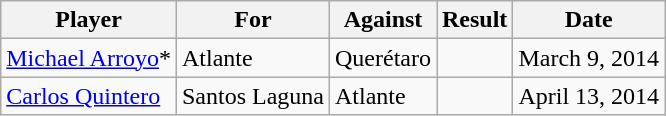<table class="wikitable sortable">
<tr>
<th>Player</th>
<th>For</th>
<th>Against</th>
<th align=center>Result</th>
<th>Date</th>
</tr>
<tr>
<td> <a href='#'>Michael Arroyo</a>*</td>
<td>Atlante</td>
<td>Querétaro</td>
<td align="center"></td>
<td>March 9, 2014</td>
</tr>
<tr>
<td> <a href='#'>Carlos Quintero</a></td>
<td>Santos Laguna</td>
<td>Atlante</td>
<td align="center"></td>
<td>April 13, 2014</td>
</tr>
</table>
